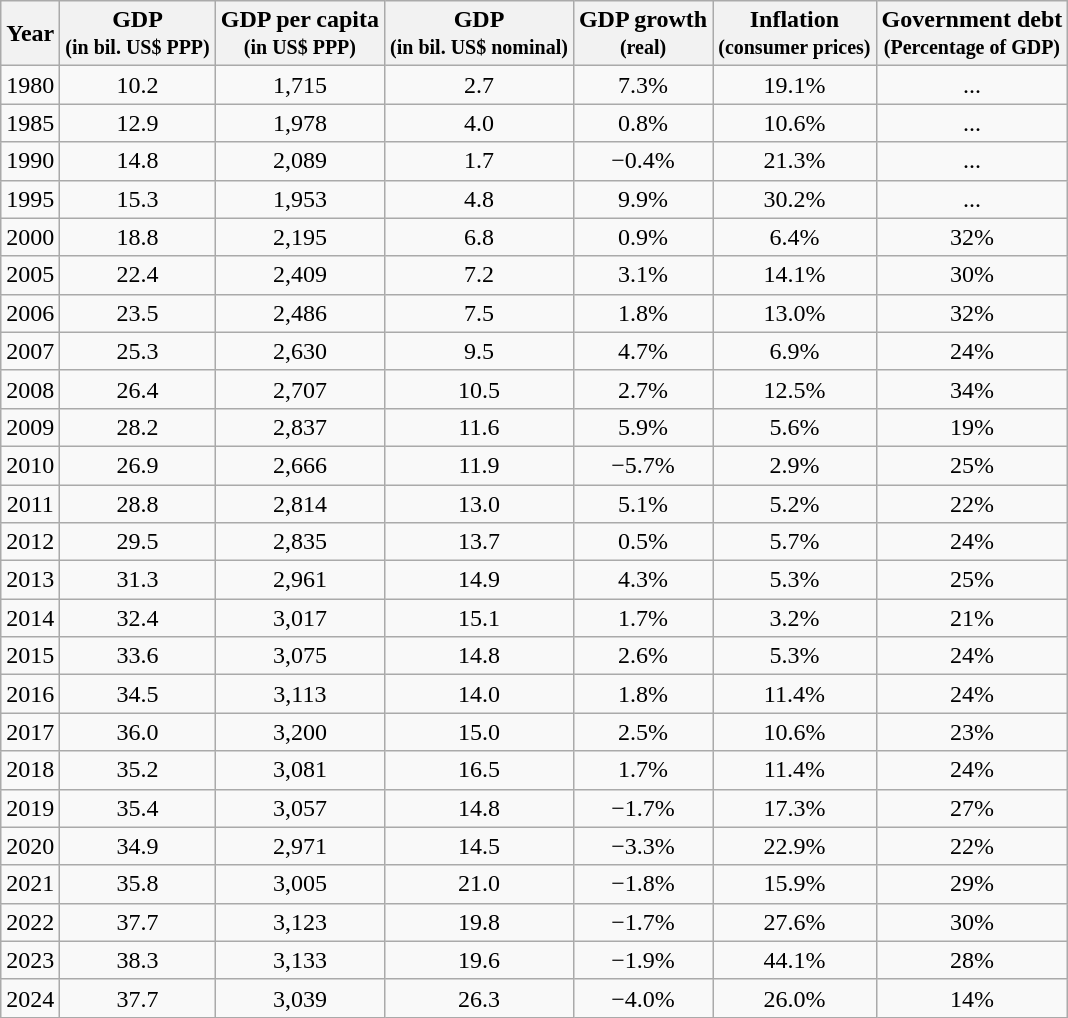<table class="wikitable" style="text-align: center;">
<tr>
<th>Year</th>
<th>GDP <br><small>(in bil. US$ PPP)</small></th>
<th>GDP per capita <br><small>(in US$ PPP)</small></th>
<th>GDP <br><small>(in bil. US$ nominal)</small></th>
<th>GDP growth<br><small>(real)</small></th>
<th>Inflation<br><small>(consumer prices)</small></th>
<th>Government debt<br><small>(Percentage of GDP)</small></th>
</tr>
<tr>
<td>1980</td>
<td>10.2</td>
<td>1,715</td>
<td>2.7</td>
<td>7.3%</td>
<td>19.1%</td>
<td>...</td>
</tr>
<tr>
<td>1985</td>
<td>12.9</td>
<td>1,978</td>
<td>4.0</td>
<td>0.8%</td>
<td>10.6%</td>
<td>...</td>
</tr>
<tr>
<td>1990</td>
<td>14.8</td>
<td>2,089</td>
<td>1.7</td>
<td>−0.4%</td>
<td>21.3%</td>
<td>...</td>
</tr>
<tr>
<td>1995</td>
<td>15.3</td>
<td>1,953</td>
<td>4.8</td>
<td>9.9%</td>
<td>30.2%</td>
<td>...</td>
</tr>
<tr>
<td>2000</td>
<td>18.8</td>
<td>2,195</td>
<td>6.8</td>
<td>0.9%</td>
<td>6.4%</td>
<td>32%</td>
</tr>
<tr>
<td>2005</td>
<td>22.4</td>
<td>2,409</td>
<td>7.2</td>
<td>3.1%</td>
<td>14.1%</td>
<td>30%</td>
</tr>
<tr>
<td>2006</td>
<td>23.5</td>
<td>2,486</td>
<td>7.5</td>
<td>1.8%</td>
<td>13.0%</td>
<td>32%</td>
</tr>
<tr>
<td>2007</td>
<td>25.3</td>
<td>2,630</td>
<td>9.5</td>
<td>4.7%</td>
<td>6.9%</td>
<td>24%</td>
</tr>
<tr>
<td>2008</td>
<td>26.4</td>
<td>2,707</td>
<td>10.5</td>
<td>2.7%</td>
<td>12.5%</td>
<td>34%</td>
</tr>
<tr>
<td>2009</td>
<td>28.2</td>
<td>2,837</td>
<td>11.6</td>
<td>5.9%</td>
<td>5.6%</td>
<td>19%</td>
</tr>
<tr>
<td>2010</td>
<td>26.9</td>
<td>2,666</td>
<td>11.9</td>
<td>−5.7%</td>
<td>2.9%</td>
<td>25%</td>
</tr>
<tr>
<td>2011</td>
<td>28.8</td>
<td>2,814</td>
<td>13.0</td>
<td>5.1%</td>
<td>5.2%</td>
<td>22%</td>
</tr>
<tr>
<td>2012</td>
<td>29.5</td>
<td>2,835</td>
<td>13.7</td>
<td>0.5%</td>
<td>5.7%</td>
<td>24%</td>
</tr>
<tr>
<td>2013</td>
<td>31.3</td>
<td>2,961</td>
<td>14.9</td>
<td>4.3%</td>
<td>5.3%</td>
<td>25%</td>
</tr>
<tr>
<td>2014</td>
<td>32.4</td>
<td>3,017</td>
<td>15.1</td>
<td>1.7%</td>
<td>3.2%</td>
<td>21%</td>
</tr>
<tr>
<td>2015</td>
<td>33.6</td>
<td>3,075</td>
<td>14.8</td>
<td>2.6%</td>
<td>5.3%</td>
<td>24%</td>
</tr>
<tr>
<td>2016</td>
<td>34.5</td>
<td>3,113</td>
<td>14.0</td>
<td>1.8%</td>
<td>11.4%</td>
<td>24%</td>
</tr>
<tr>
<td>2017</td>
<td>36.0</td>
<td>3,200</td>
<td>15.0</td>
<td>2.5%</td>
<td>10.6%</td>
<td>23%</td>
</tr>
<tr>
<td>2018</td>
<td>35.2</td>
<td>3,081</td>
<td>16.5</td>
<td>1.7%</td>
<td>11.4%</td>
<td>24%</td>
</tr>
<tr>
<td>2019</td>
<td>35.4</td>
<td>3,057</td>
<td>14.8</td>
<td>−1.7%</td>
<td>17.3%</td>
<td>27%</td>
</tr>
<tr>
<td>2020</td>
<td>34.9</td>
<td>2,971</td>
<td>14.5</td>
<td>−3.3%</td>
<td>22.9%</td>
<td>22%</td>
</tr>
<tr>
<td>2021</td>
<td>35.8</td>
<td>3,005</td>
<td>21.0</td>
<td>−1.8%</td>
<td>15.9%</td>
<td>29%</td>
</tr>
<tr>
<td>2022</td>
<td>37.7</td>
<td>3,123</td>
<td>19.8</td>
<td>−1.7%</td>
<td>27.6%</td>
<td>30%</td>
</tr>
<tr>
<td>2023</td>
<td>38.3</td>
<td>3,133</td>
<td>19.6</td>
<td>−1.9%</td>
<td>44.1%</td>
<td>28%</td>
</tr>
<tr>
<td>2024</td>
<td>37.7</td>
<td>3,039</td>
<td>26.3</td>
<td>−4.0%</td>
<td>26.0%</td>
<td>14%</td>
</tr>
</table>
